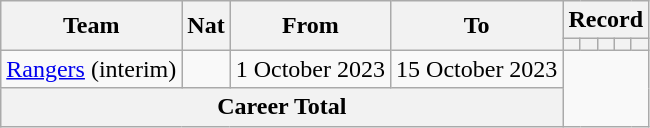<table class="wikitable" style="text-align: center">
<tr>
<th rowspan="2">Team</th>
<th rowspan="2">Nat</th>
<th rowspan="2">From</th>
<th rowspan="2">To</th>
<th colspan="5">Record</th>
</tr>
<tr>
<th></th>
<th></th>
<th></th>
<th></th>
<th></th>
</tr>
<tr>
<td align="center"><a href='#'>Rangers</a> (interim)</td>
<td align="center"></td>
<td align="center">1 October 2023</td>
<td align="center">15 October 2023<br></td>
</tr>
<tr>
<th colspan=4><strong>Career Total</strong><br></th>
</tr>
</table>
